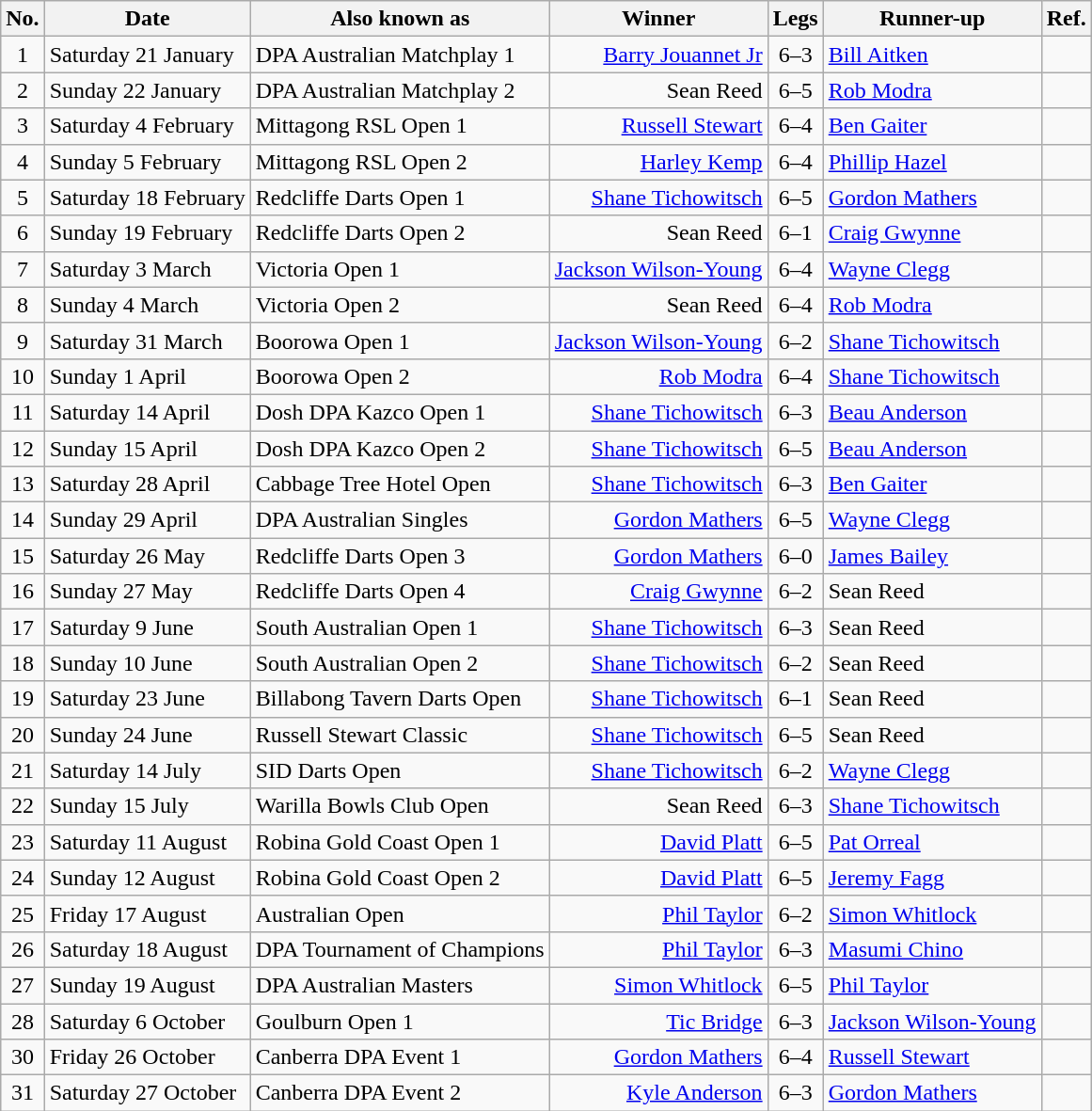<table class="wikitable">
<tr>
<th>No.</th>
<th>Date</th>
<th>Also known as</th>
<th>Winner</th>
<th>Legs</th>
<th>Runner-up</th>
<th>Ref.</th>
</tr>
<tr>
<td align=center>1</td>
<td>Saturday 21 January</td>
<td>DPA Australian Matchplay 1</td>
<td align=right><a href='#'>Barry Jouannet Jr</a> </td>
<td align=center>6–3</td>
<td> <a href='#'>Bill Aitken</a></td>
<td align="center"></td>
</tr>
<tr>
<td align=center>2</td>
<td>Sunday 22 January</td>
<td>DPA Australian Matchplay 2</td>
<td align=right>Sean Reed </td>
<td align=center>6–5</td>
<td> <a href='#'>Rob Modra</a></td>
<td align="center"></td>
</tr>
<tr>
<td align=center>3</td>
<td>Saturday 4 February</td>
<td>Mittagong RSL Open 1</td>
<td align=right><a href='#'>Russell Stewart</a> </td>
<td align=center>6–4</td>
<td> <a href='#'>Ben Gaiter</a></td>
<td align="center"></td>
</tr>
<tr>
<td align=center>4</td>
<td>Sunday 5 February</td>
<td>Mittagong RSL Open 2</td>
<td align=right><a href='#'>Harley Kemp</a> </td>
<td align=center>6–4</td>
<td> <a href='#'>Phillip Hazel</a></td>
<td align="center"></td>
</tr>
<tr>
<td align=center>5</td>
<td>Saturday 18 February</td>
<td>Redcliffe Darts Open 1</td>
<td align=right><a href='#'>Shane Tichowitsch</a> </td>
<td align=center>6–5</td>
<td> <a href='#'>Gordon Mathers</a></td>
<td align="center"></td>
</tr>
<tr>
<td align=center>6</td>
<td>Sunday 19 February</td>
<td>Redcliffe Darts Open 2</td>
<td align=right>Sean Reed </td>
<td align=center>6–1</td>
<td> <a href='#'>Craig Gwynne</a></td>
<td align="center"></td>
</tr>
<tr>
<td align=center>7</td>
<td>Saturday 3 March</td>
<td>Victoria Open 1</td>
<td align=right><a href='#'>Jackson Wilson-Young</a> </td>
<td align=center>6–4</td>
<td> <a href='#'>Wayne Clegg</a></td>
<td align="center"></td>
</tr>
<tr>
<td align=center>8</td>
<td>Sunday 4 March</td>
<td>Victoria Open 2</td>
<td align=right>Sean Reed </td>
<td align=center>6–4</td>
<td> <a href='#'>Rob Modra</a></td>
<td align="center"></td>
</tr>
<tr>
<td align=center>9</td>
<td>Saturday 31 March</td>
<td>Boorowa Open 1</td>
<td align=right><a href='#'>Jackson Wilson-Young</a> </td>
<td align=center>6–2</td>
<td> <a href='#'>Shane Tichowitsch</a></td>
<td align="center"></td>
</tr>
<tr>
<td align=center>10</td>
<td>Sunday 1 April</td>
<td>Boorowa Open 2</td>
<td align=right><a href='#'>Rob Modra</a> </td>
<td align=center>6–4</td>
<td> <a href='#'>Shane Tichowitsch</a></td>
<td align="center"></td>
</tr>
<tr>
<td align=center>11</td>
<td>Saturday 14 April</td>
<td>Dosh DPA Kazco Open 1</td>
<td align=right><a href='#'>Shane Tichowitsch</a> </td>
<td align=center>6–3</td>
<td> <a href='#'>Beau Anderson</a></td>
<td align="center"></td>
</tr>
<tr>
<td align=center>12</td>
<td>Sunday 15 April</td>
<td>Dosh DPA Kazco Open 2</td>
<td align=right><a href='#'>Shane Tichowitsch</a> </td>
<td align=center>6–5</td>
<td> <a href='#'>Beau Anderson</a></td>
<td align="center"></td>
</tr>
<tr>
<td align=center>13</td>
<td>Saturday 28 April</td>
<td>Cabbage Tree Hotel Open</td>
<td align=right><a href='#'>Shane Tichowitsch</a> </td>
<td align=center>6–3</td>
<td> <a href='#'>Ben Gaiter</a></td>
<td align="center"></td>
</tr>
<tr>
<td align=center>14</td>
<td>Sunday 29 April</td>
<td>DPA Australian Singles</td>
<td align=right><a href='#'>Gordon Mathers</a> </td>
<td align=center>6–5</td>
<td> <a href='#'>Wayne Clegg</a></td>
<td align="center"></td>
</tr>
<tr>
<td align=center>15</td>
<td>Saturday 26 May</td>
<td>Redcliffe Darts Open 3</td>
<td align=right><a href='#'>Gordon Mathers</a> </td>
<td align=center>6–0</td>
<td> <a href='#'>James Bailey</a></td>
<td align="center"></td>
</tr>
<tr>
<td align=center>16</td>
<td>Sunday 27 May</td>
<td>Redcliffe Darts Open 4</td>
<td align=right><a href='#'>Craig Gwynne</a> </td>
<td align=center>6–2</td>
<td> Sean Reed</td>
<td align="center"></td>
</tr>
<tr>
<td align=center>17</td>
<td>Saturday 9 June</td>
<td>South Australian Open 1</td>
<td align=right><a href='#'>Shane Tichowitsch</a> </td>
<td align=center>6–3</td>
<td> Sean Reed</td>
<td align="center"></td>
</tr>
<tr>
<td align=center>18</td>
<td>Sunday 10 June</td>
<td>South Australian Open 2</td>
<td align=right><a href='#'>Shane Tichowitsch</a> </td>
<td align=center>6–2</td>
<td> Sean Reed</td>
<td align="center"></td>
</tr>
<tr>
<td align=center>19</td>
<td>Saturday 23 June</td>
<td>Billabong Tavern Darts Open</td>
<td align=right><a href='#'>Shane Tichowitsch</a> </td>
<td align=center>6–1</td>
<td> Sean Reed</td>
<td align="center"></td>
</tr>
<tr>
<td align=center>20</td>
<td>Sunday 24 June</td>
<td>Russell Stewart Classic</td>
<td align=right><a href='#'>Shane Tichowitsch</a> </td>
<td align=center>6–5</td>
<td> Sean Reed</td>
<td align="center"></td>
</tr>
<tr>
<td align=center>21</td>
<td>Saturday 14 July</td>
<td>SID Darts Open</td>
<td align=right><a href='#'>Shane Tichowitsch</a> </td>
<td align=center>6–2</td>
<td> <a href='#'>Wayne Clegg</a></td>
<td align="center"></td>
</tr>
<tr>
<td align=center>22</td>
<td>Sunday 15 July</td>
<td>Warilla Bowls Club Open</td>
<td align=right>Sean Reed </td>
<td align=center>6–3</td>
<td> <a href='#'>Shane Tichowitsch</a></td>
<td align="center"></td>
</tr>
<tr>
<td align=center>23</td>
<td>Saturday 11 August</td>
<td>Robina Gold Coast Open 1</td>
<td align=right><a href='#'>David Platt</a> </td>
<td align=center>6–5</td>
<td> <a href='#'>Pat Orreal</a></td>
<td align="center"></td>
</tr>
<tr>
<td align=center>24</td>
<td>Sunday 12 August</td>
<td>Robina Gold Coast Open 2</td>
<td align=right><a href='#'>David Platt</a> </td>
<td align=center>6–5</td>
<td> <a href='#'>Jeremy Fagg</a></td>
<td align="center"></td>
</tr>
<tr>
<td align=center>25</td>
<td>Friday 17 August</td>
<td>Australian Open</td>
<td align=right><a href='#'>Phil Taylor</a> </td>
<td align=center>6–2</td>
<td> <a href='#'>Simon Whitlock</a></td>
<td align="center"></td>
</tr>
<tr>
<td align=center>26</td>
<td>Saturday 18 August</td>
<td>DPA Tournament of Champions</td>
<td align=right><a href='#'>Phil Taylor</a> </td>
<td align=center>6–3</td>
<td> <a href='#'>Masumi Chino</a></td>
<td align="center"></td>
</tr>
<tr>
<td align=center>27</td>
<td>Sunday 19 August</td>
<td>DPA Australian Masters</td>
<td align=right><a href='#'>Simon Whitlock</a> </td>
<td align=center>6–5</td>
<td> <a href='#'>Phil Taylor</a></td>
<td align="center"></td>
</tr>
<tr>
<td align=center>28</td>
<td>Saturday 6 October</td>
<td>Goulburn Open 1</td>
<td align=right><a href='#'>Tic Bridge</a> </td>
<td align=center>6–3</td>
<td> <a href='#'>Jackson Wilson-Young</a></td>
<td align="center"></td>
</tr>
<tr>
<td align=center>30</td>
<td>Friday 26 October</td>
<td>Canberra DPA Event 1</td>
<td align=right><a href='#'>Gordon Mathers</a> </td>
<td align=center>6–4</td>
<td> <a href='#'>Russell Stewart</a></td>
<td align="center"></td>
</tr>
<tr>
<td align=center>31</td>
<td>Saturday 27 October</td>
<td>Canberra DPA Event 2</td>
<td align=right><a href='#'>Kyle Anderson</a> </td>
<td align=center>6–3</td>
<td> <a href='#'>Gordon Mathers</a></td>
<td align="center"></td>
</tr>
</table>
